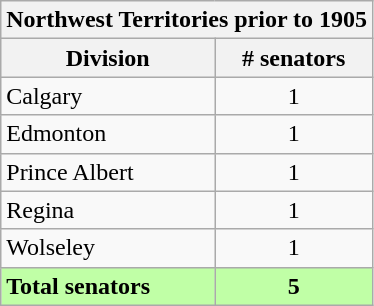<table class="wikitable collapsible collapsed">
<tr>
<th colspan="2"><strong>Northwest Territories prior to 1905</strong></th>
</tr>
<tr bgcolor="#efefef">
<th align=left>Division</th>
<th align=center># senators</th>
</tr>
<tr>
<td align=left>Calgary</td>
<td align=center>1</td>
</tr>
<tr>
<td align=left>Edmonton</td>
<td align=center>1</td>
</tr>
<tr>
<td align=left>Prince Albert</td>
<td align=center>1</td>
</tr>
<tr>
<td align=left>Regina</td>
<td align=center>1</td>
</tr>
<tr>
<td align=left>Wolseley</td>
<td align=center>1</td>
</tr>
<tr bgcolor=#C0FFA6>
<td><strong>Total senators</strong></td>
<td align=center><strong>5</strong></td>
</tr>
</table>
